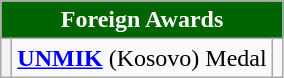<table class="wikitable">
<tr>
<th colspan="3" style="background:#006400; color:#FFFFFF; text-align:center">Foreign Awards</th>
</tr>
<tr>
<th></th>
<td><strong><a href='#'>UNMIK</a></strong>  (Kosovo) Medal</td>
<td></td>
</tr>
</table>
